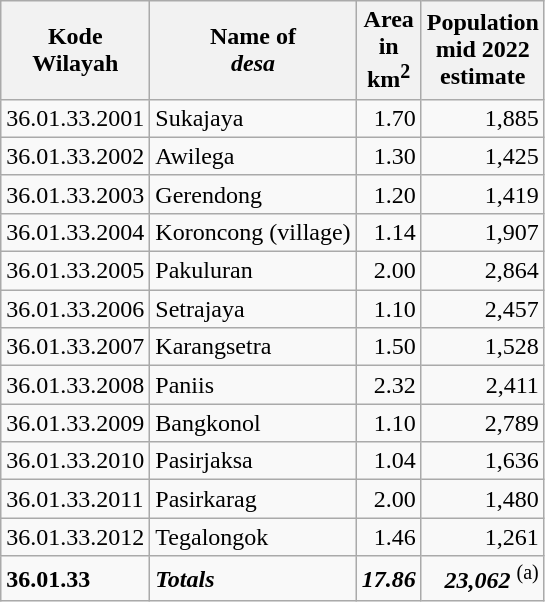<table class="wikitable">
<tr>
<th>Kode <br>Wilayah</th>
<th>Name of <br> <em>desa</em></th>
<th>Area <br>in <br>km<sup>2</sup></th>
<th>Population<br>mid 2022<br>estimate</th>
</tr>
<tr>
<td>36.01.33.2001</td>
<td>Sukajaya</td>
<td align="right">1.70</td>
<td align="right">1,885</td>
</tr>
<tr>
<td>36.01.33.2002</td>
<td>Awilega</td>
<td align="right">1.30</td>
<td align="right">1,425</td>
</tr>
<tr>
<td>36.01.33.2003</td>
<td>Gerendong</td>
<td align="right">1.20</td>
<td align="right">1,419</td>
</tr>
<tr>
<td>36.01.33.2004</td>
<td>Koroncong (village)</td>
<td align="right">1.14</td>
<td align="right">1,907</td>
</tr>
<tr>
<td>36.01.33.2005</td>
<td>Pakuluran</td>
<td align="right">2.00</td>
<td align="right">2,864</td>
</tr>
<tr>
<td>36.01.33.2006</td>
<td>Setrajaya</td>
<td align="right">1.10</td>
<td align="right">2,457</td>
</tr>
<tr>
<td>36.01.33.2007</td>
<td>Karangsetra</td>
<td align="right">1.50</td>
<td align="right">1,528</td>
</tr>
<tr>
<td>36.01.33.2008</td>
<td>Paniis</td>
<td align="right">2.32</td>
<td align="right">2,411</td>
</tr>
<tr>
<td>36.01.33.2009</td>
<td>Bangkonol</td>
<td align="right">1.10</td>
<td align="right">2,789</td>
</tr>
<tr>
<td>36.01.33.2010</td>
<td>Pasirjaksa</td>
<td align="right">1.04</td>
<td align="right">1,636</td>
</tr>
<tr>
<td>36.01.33.2011</td>
<td>Pasirkarag</td>
<td align="right">2.00</td>
<td align="right">1,480</td>
</tr>
<tr>
<td>36.01.33.2012</td>
<td>Tegalongok</td>
<td align="right">1.46</td>
<td align="right">1,261</td>
</tr>
<tr>
<td><strong>36.01.33</strong></td>
<td><strong><em>Totals</em></strong></td>
<td align="right"><strong><em>17.86</em></strong></td>
<td align="right"><strong><em>23,062</em></strong> <sup>(a)</sup></td>
</tr>
</table>
